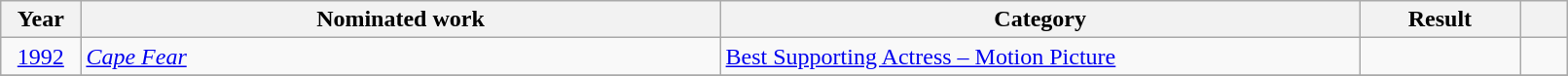<table class="wikitable" style="width:85%;">
<tr>
<th width=5%>Year</th>
<th style="width:40%;">Nominated work</th>
<th style="width:40%;">Category</th>
<th style="width:10%;">Result</th>
<th width=3%></th>
</tr>
<tr>
<td style="text-align:center;"><a href='#'>1992</a></td>
<td><em><a href='#'>Cape Fear</a></em></td>
<td><a href='#'>Best Supporting Actress – Motion Picture</a></td>
<td></td>
<td style="text-align:center;"></td>
</tr>
<tr>
</tr>
</table>
